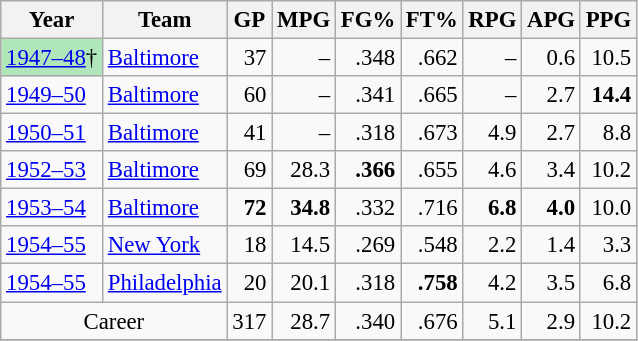<table class="wikitable sortable" style="font-size:95%; text-align:right;">
<tr>
<th>Year</th>
<th>Team</th>
<th>GP</th>
<th>MPG</th>
<th>FG%</th>
<th>FT%</th>
<th>RPG</th>
<th>APG</th>
<th>PPG</th>
</tr>
<tr>
<td style="text-align:left; background:#afe6ba"><a href='#'>1947–48</a>†</td>
<td style="text-align:left;"><a href='#'>Baltimore</a></td>
<td>37</td>
<td>–</td>
<td>.348</td>
<td>.662</td>
<td>–</td>
<td>0.6</td>
<td>10.5</td>
</tr>
<tr>
<td style="text-align:left;"><a href='#'>1949–50</a></td>
<td style="text-align:left;"><a href='#'>Baltimore</a></td>
<td>60</td>
<td>–</td>
<td>.341</td>
<td>.665</td>
<td>–</td>
<td>2.7</td>
<td><strong>14.4</strong></td>
</tr>
<tr>
<td style="text-align:left;"><a href='#'>1950–51</a></td>
<td style="text-align:left;"><a href='#'>Baltimore</a></td>
<td>41</td>
<td>–</td>
<td>.318</td>
<td>.673</td>
<td>4.9</td>
<td>2.7</td>
<td>8.8</td>
</tr>
<tr>
<td style="text-align:left;"><a href='#'>1952–53</a></td>
<td style="text-align:left;"><a href='#'>Baltimore</a></td>
<td>69</td>
<td>28.3</td>
<td><strong>.366</strong></td>
<td>.655</td>
<td>4.6</td>
<td>3.4</td>
<td>10.2</td>
</tr>
<tr>
<td style="text-align:left;"><a href='#'>1953–54</a></td>
<td style="text-align:left;"><a href='#'>Baltimore</a></td>
<td><strong>72</strong></td>
<td><strong>34.8</strong></td>
<td>.332</td>
<td>.716</td>
<td><strong>6.8</strong></td>
<td><strong>4.0</strong></td>
<td>10.0</td>
</tr>
<tr>
<td style="text-align:left;"><a href='#'>1954–55</a></td>
<td style="text-align:left;"><a href='#'>New York</a></td>
<td>18</td>
<td>14.5</td>
<td>.269</td>
<td>.548</td>
<td>2.2</td>
<td>1.4</td>
<td>3.3</td>
</tr>
<tr>
<td style="text-align:left;"><a href='#'>1954–55</a></td>
<td style="text-align:left;"><a href='#'>Philadelphia</a></td>
<td>20</td>
<td>20.1</td>
<td>.318</td>
<td><strong>.758</strong></td>
<td>4.2</td>
<td>3.5</td>
<td>6.8</td>
</tr>
<tr>
<td style="text-align:center;" colspan="2">Career</td>
<td>317</td>
<td>28.7</td>
<td>.340</td>
<td>.676</td>
<td>5.1</td>
<td>2.9</td>
<td>10.2</td>
</tr>
<tr>
</tr>
</table>
